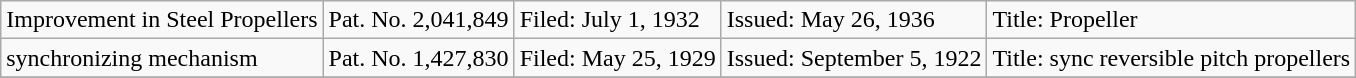<table class="wikitable">
<tr>
<td>Improvement in Steel Propellers</td>
<td>Pat. No. 2,041,849</td>
<td>Filed: July 1, 1932</td>
<td>Issued: May 26, 1936</td>
<td>Title: Propeller</td>
</tr>
<tr>
<td>synchronizing mechanism</td>
<td>Pat. No. 1,427,830</td>
<td>Filed: May 25, 1929</td>
<td>Issued: September 5, 1922</td>
<td>Title: sync reversible pitch propellers</td>
</tr>
<tr>
</tr>
</table>
